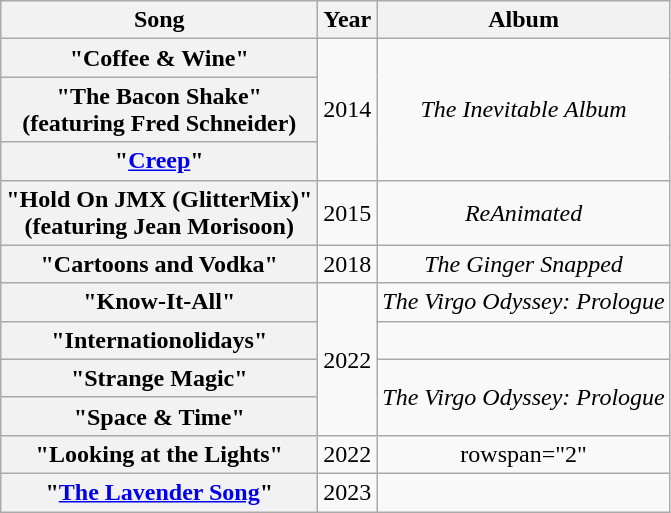<table class="wikitable plainrowheaders" style="text-align:center;">
<tr>
<th>Song</th>
<th>Year</th>
<th>Album</th>
</tr>
<tr>
<th scope="row">"Coffee & Wine"</th>
<td rowspan="3">2014</td>
<td rowspan="3"><em>The Inevitable Album</em></td>
</tr>
<tr>
<th scope="row">"The Bacon Shake"<br><span>(featuring Fred Schneider)</span></th>
</tr>
<tr>
<th scope="row">"<a href='#'>Creep</a>"</th>
</tr>
<tr>
<th scope="row">"Hold On JMX (GlitterMix)"<br><span>(featuring Jean Morisoon)</span></th>
<td>2015</td>
<td><em>ReAnimated</em></td>
</tr>
<tr>
<th scope="row">"Cartoons and Vodka"</th>
<td>2018</td>
<td><em>The Ginger Snapped</em></td>
</tr>
<tr>
<th scope="row">"Know-It-All"</th>
<td rowspan="4">2022</td>
<td><em>The Virgo Odyssey: Prologue</em></td>
</tr>
<tr>
<th scope="row">"Internationolidays"<br></th>
<td></td>
</tr>
<tr>
<th scope="row">"Strange Magic"</th>
<td rowspan="2"><em>The Virgo Odyssey: Prologue</em></td>
</tr>
<tr>
<th scope="row">"Space & Time"</th>
</tr>
<tr>
<th scope="row">"Looking at the Lights"<br></th>
<td>2022</td>
<td>rowspan="2" </td>
</tr>
<tr>
<th scope="row">"<a href='#'>The Lavender Song</a>"</th>
<td>2023</td>
</tr>
</table>
